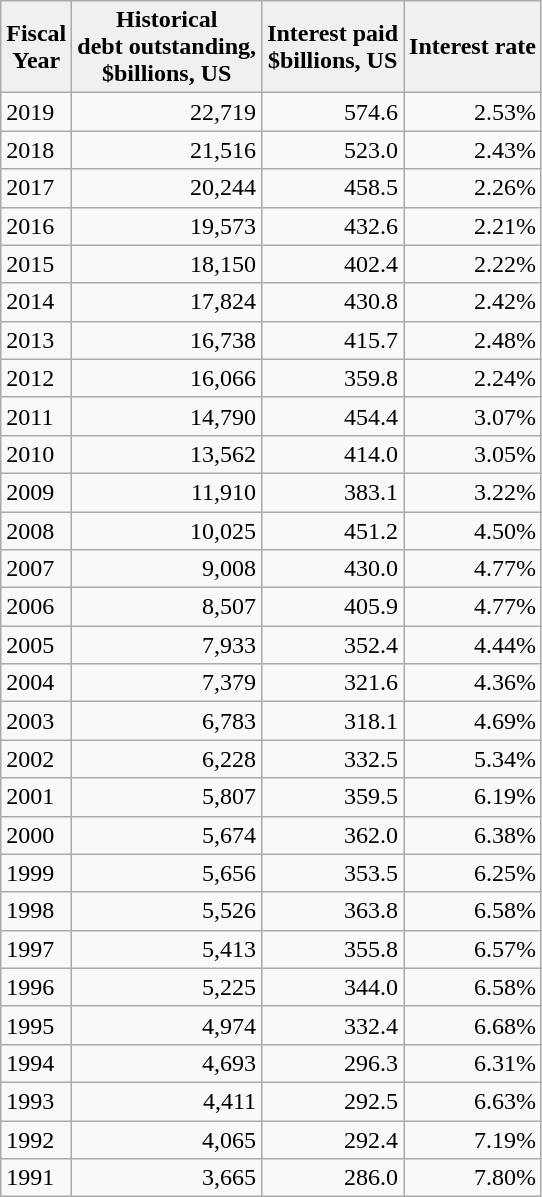<table class="wikitable">
<tr>
<td style="text-align:center; background:#f0f0f0;"><strong>Fiscal<br>Year</strong></td>
<td style="text-align:center; background:#f0f0f0;"><strong>Historical<br> debt outstanding,<br>$billions, US</strong></td>
<td style="text-align:center; background:#f0f0f0;"><strong>Interest paid<br>$billions, US</strong></td>
<td style="text-align:center; background:#f0f0f0;"><strong>Interest rate</strong></td>
</tr>
<tr>
<td>2019</td>
<td align="right">22,719</td>
<td align="right">574.6</td>
<td align="right">2.53%</td>
</tr>
<tr>
<td>2018</td>
<td align="right">21,516</td>
<td align="right">523.0</td>
<td align="right">2.43%</td>
</tr>
<tr>
<td>2017</td>
<td align="right">20,244</td>
<td align="right">458.5</td>
<td align="right">2.26%</td>
</tr>
<tr>
<td>2016</td>
<td align="right">19,573</td>
<td align="right">432.6</td>
<td align="right">2.21%</td>
</tr>
<tr>
<td>2015</td>
<td align="right">18,150</td>
<td align="right">402.4</td>
<td align="right">2.22%</td>
</tr>
<tr>
<td>2014</td>
<td align="right">17,824</td>
<td align="right">430.8</td>
<td align="right">2.42%</td>
</tr>
<tr>
<td>2013</td>
<td align="right">16,738</td>
<td align="right">415.7</td>
<td align="right">2.48%</td>
</tr>
<tr>
<td>2012</td>
<td align="right">16,066</td>
<td align="right">359.8</td>
<td align="right">2.24%</td>
</tr>
<tr>
<td>2011</td>
<td align="right">14,790</td>
<td align="right">454.4</td>
<td align="right">3.07%</td>
</tr>
<tr>
<td>2010</td>
<td align="right">13,562</td>
<td align="right">414.0</td>
<td align="right">3.05%</td>
</tr>
<tr>
<td>2009</td>
<td align="right">11,910</td>
<td align="right">383.1</td>
<td align="right">3.22%</td>
</tr>
<tr>
<td>2008</td>
<td align="right">10,025</td>
<td align="right">451.2</td>
<td align="right">4.50%</td>
</tr>
<tr>
<td>2007</td>
<td align="right">9,008</td>
<td align="right">430.0</td>
<td align="right">4.77%</td>
</tr>
<tr>
<td>2006</td>
<td align="right">8,507</td>
<td align="right">405.9</td>
<td align="right">4.77%</td>
</tr>
<tr>
<td>2005</td>
<td align="right">7,933</td>
<td align="right">352.4</td>
<td align="right">4.44%</td>
</tr>
<tr>
<td>2004</td>
<td align="right">7,379</td>
<td align="right">321.6</td>
<td align="right">4.36%</td>
</tr>
<tr>
<td>2003</td>
<td align="right">6,783</td>
<td align="right">318.1</td>
<td align="right">4.69%</td>
</tr>
<tr>
<td>2002</td>
<td align="right">6,228</td>
<td align="right">332.5</td>
<td align="right">5.34%</td>
</tr>
<tr>
<td>2001</td>
<td align="right">5,807</td>
<td align="right">359.5</td>
<td align="right">6.19%</td>
</tr>
<tr>
<td>2000</td>
<td align="right">5,674</td>
<td align="right">362.0</td>
<td align="right">6.38%</td>
</tr>
<tr>
<td>1999</td>
<td align="right">5,656</td>
<td align="right">353.5</td>
<td align="right">6.25%</td>
</tr>
<tr>
<td>1998</td>
<td align="right">5,526</td>
<td align="right">363.8</td>
<td align="right">6.58%</td>
</tr>
<tr>
<td>1997</td>
<td align="right">5,413</td>
<td align="right">355.8</td>
<td align="right">6.57%</td>
</tr>
<tr>
<td>1996</td>
<td align="right">5,225</td>
<td align="right">344.0</td>
<td align="right">6.58%</td>
</tr>
<tr>
<td>1995</td>
<td align="right">4,974</td>
<td align="right">332.4</td>
<td align="right">6.68%</td>
</tr>
<tr>
<td>1994</td>
<td align="right">4,693</td>
<td align="right">296.3</td>
<td align="right">6.31%</td>
</tr>
<tr>
<td>1993</td>
<td align="right">4,411</td>
<td align="right">292.5</td>
<td align="right">6.63%</td>
</tr>
<tr>
<td>1992</td>
<td align="right">4,065</td>
<td align="right">292.4</td>
<td align="right">7.19%</td>
</tr>
<tr>
<td>1991</td>
<td align="right">3,665</td>
<td align="right">286.0</td>
<td align="right">7.80%</td>
</tr>
</table>
